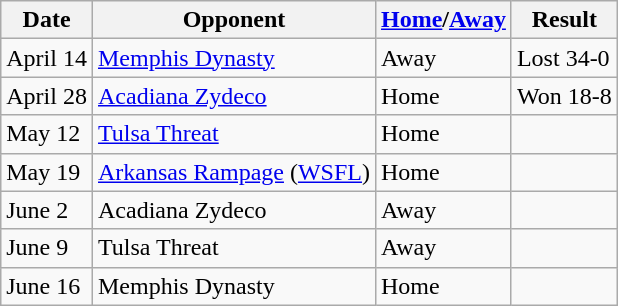<table class="wikitable">
<tr>
<th>Date</th>
<th>Opponent</th>
<th><a href='#'>Home</a>/<a href='#'>Away</a></th>
<th>Result</th>
</tr>
<tr>
<td>April 14</td>
<td><a href='#'>Memphis Dynasty</a></td>
<td>Away</td>
<td>Lost 34-0</td>
</tr>
<tr>
<td>April 28</td>
<td><a href='#'>Acadiana Zydeco</a></td>
<td>Home</td>
<td>Won 18-8</td>
</tr>
<tr>
<td>May 12</td>
<td><a href='#'>Tulsa Threat</a></td>
<td>Home</td>
<td></td>
</tr>
<tr>
<td>May 19</td>
<td><a href='#'>Arkansas Rampage</a> (<a href='#'>WSFL</a>)</td>
<td>Home</td>
<td></td>
</tr>
<tr>
<td>June 2</td>
<td>Acadiana Zydeco</td>
<td>Away</td>
<td></td>
</tr>
<tr>
<td>June 9</td>
<td>Tulsa Threat</td>
<td>Away</td>
<td></td>
</tr>
<tr>
<td>June 16</td>
<td>Memphis Dynasty</td>
<td>Home</td>
<td></td>
</tr>
</table>
